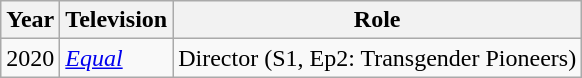<table class="wikitable sortable">
<tr>
<th>Year</th>
<th>Television</th>
<th>Role</th>
</tr>
<tr>
<td>2020</td>
<td><em><a href='#'>Equal</a></em></td>
<td>Director (S1, Ep2: Transgender Pioneers)</td>
</tr>
</table>
